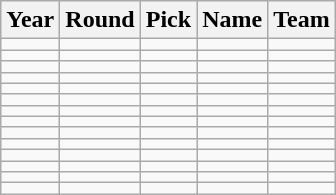<table class="wikitable">
<tr>
<th>Year</th>
<th>Round</th>
<th>Pick</th>
<th>Name</th>
<th>Team</th>
</tr>
<tr>
<td></td>
<td></td>
<td></td>
<td></td>
<td></td>
</tr>
<tr>
<td></td>
<td></td>
<td></td>
<td></td>
<td></td>
</tr>
<tr>
<td></td>
<td></td>
<td></td>
<td></td>
<td></td>
</tr>
<tr>
<td></td>
<td></td>
<td></td>
<td></td>
<td></td>
</tr>
<tr>
<td></td>
<td></td>
<td></td>
<td></td>
<td></td>
</tr>
<tr>
<td></td>
<td></td>
<td></td>
<td></td>
<td></td>
</tr>
<tr>
<td></td>
<td></td>
<td></td>
<td></td>
<td></td>
</tr>
<tr>
<td></td>
<td></td>
<td></td>
<td></td>
<td></td>
</tr>
<tr>
<td></td>
<td></td>
<td></td>
<td></td>
<td></td>
</tr>
<tr>
<td></td>
<td></td>
<td></td>
<td></td>
<td></td>
</tr>
<tr>
<td></td>
<td></td>
<td></td>
<td></td>
<td></td>
</tr>
<tr>
<td></td>
<td></td>
<td></td>
<td></td>
<td></td>
</tr>
<tr>
<td></td>
<td></td>
<td></td>
<td></td>
<td></td>
</tr>
<tr>
<td></td>
<td></td>
<td></td>
<td></td>
<td></td>
</tr>
</table>
